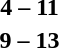<table style="text-align:center">
<tr>
<th width=200></th>
<th width=100></th>
<th width=200></th>
</tr>
<tr>
<td align=right></td>
<td><strong>4 – 11</strong></td>
<td align=left></td>
</tr>
<tr>
<td align=right></td>
<td><strong>9 – 13</strong></td>
<td align=left></td>
</tr>
</table>
